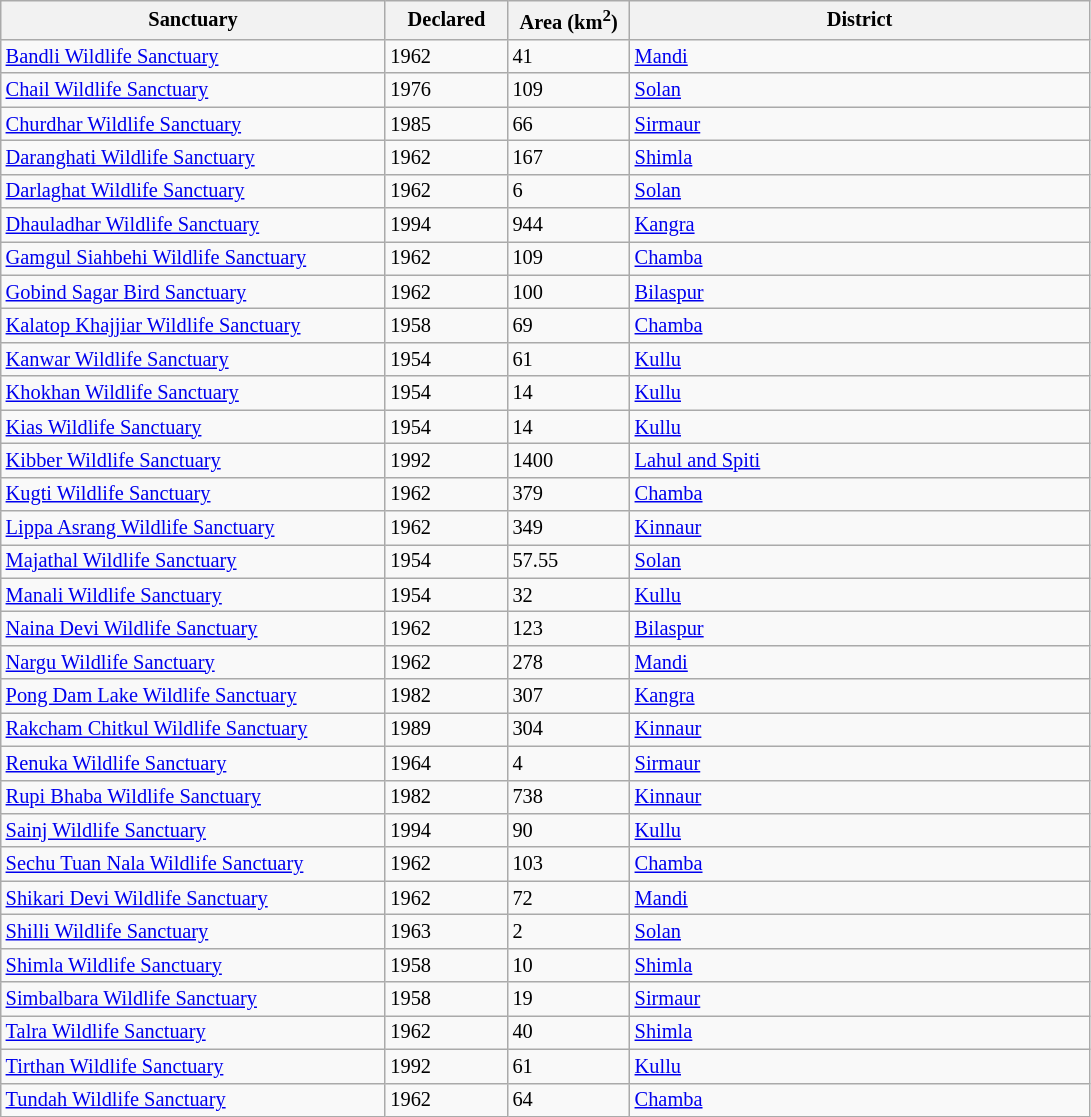<table class="wikitable sortable defaultcenter col1left col4left" style="font-size: 85%">
<tr>
<th scope="col" style="width: 250px;">Sanctuary</th>
<th scope="col" style="width: 75px;">Declared</th>
<th scope="col" style="width: 75px;">Area (km<sup>2</sup>)</th>
<th scope="col" style="width: 300px;">District</th>
</tr>
<tr>
<td><a href='#'>Bandli Wildlife Sanctuary</a></td>
<td>1962</td>
<td>41</td>
<td><a href='#'>Mandi</a></td>
</tr>
<tr>
<td><a href='#'>Chail Wildlife Sanctuary</a></td>
<td>1976</td>
<td>109</td>
<td><a href='#'>Solan</a></td>
</tr>
<tr>
<td><a href='#'>Churdhar Wildlife Sanctuary</a></td>
<td>1985</td>
<td>66</td>
<td><a href='#'>Sirmaur</a></td>
</tr>
<tr>
<td><a href='#'>Daranghati Wildlife Sanctuary</a></td>
<td>1962</td>
<td>167</td>
<td><a href='#'>Shimla</a></td>
</tr>
<tr>
<td><a href='#'>Darlaghat Wildlife Sanctuary</a></td>
<td>1962</td>
<td>6</td>
<td><a href='#'>Solan</a></td>
</tr>
<tr>
<td><a href='#'>Dhauladhar Wildlife Sanctuary</a></td>
<td>1994</td>
<td>944</td>
<td><a href='#'>Kangra</a></td>
</tr>
<tr>
<td><a href='#'>Gamgul Siahbehi Wildlife Sanctuary</a></td>
<td>1962</td>
<td>109</td>
<td><a href='#'>Chamba</a></td>
</tr>
<tr>
<td><a href='#'>Gobind Sagar Bird Sanctuary</a></td>
<td>1962</td>
<td>100</td>
<td><a href='#'>Bilaspur</a></td>
</tr>
<tr>
<td><a href='#'>Kalatop Khajjiar Wildlife Sanctuary</a></td>
<td>1958</td>
<td>69</td>
<td><a href='#'>Chamba</a></td>
</tr>
<tr>
<td><a href='#'>Kanwar Wildlife Sanctuary</a></td>
<td>1954</td>
<td>61</td>
<td><a href='#'>Kullu</a></td>
</tr>
<tr>
<td><a href='#'>Khokhan Wildlife Sanctuary</a></td>
<td>1954</td>
<td>14</td>
<td><a href='#'>Kullu</a></td>
</tr>
<tr>
<td><a href='#'>Kias Wildlife Sanctuary</a></td>
<td>1954</td>
<td>14</td>
<td><a href='#'>Kullu</a></td>
</tr>
<tr>
<td><a href='#'>Kibber Wildlife Sanctuary</a></td>
<td>1992</td>
<td>1400</td>
<td><a href='#'>Lahul and Spiti</a></td>
</tr>
<tr>
<td><a href='#'>Kugti Wildlife Sanctuary</a></td>
<td>1962</td>
<td>379</td>
<td><a href='#'>Chamba</a></td>
</tr>
<tr>
<td><a href='#'>Lippa Asrang Wildlife Sanctuary</a></td>
<td>1962</td>
<td>349</td>
<td><a href='#'>Kinnaur</a></td>
</tr>
<tr>
<td><a href='#'>Majathal Wildlife Sanctuary</a></td>
<td>1954</td>
<td>57.55</td>
<td><a href='#'>Solan</a></td>
</tr>
<tr>
<td><a href='#'>Manali Wildlife Sanctuary</a></td>
<td>1954</td>
<td>32</td>
<td><a href='#'>Kullu</a></td>
</tr>
<tr>
<td><a href='#'>Naina Devi Wildlife Sanctuary</a></td>
<td>1962</td>
<td>123</td>
<td><a href='#'>Bilaspur</a></td>
</tr>
<tr>
<td><a href='#'>Nargu Wildlife Sanctuary</a></td>
<td>1962</td>
<td>278</td>
<td><a href='#'>Mandi</a></td>
</tr>
<tr>
<td><a href='#'>Pong Dam Lake Wildlife Sanctuary</a></td>
<td>1982</td>
<td>307</td>
<td><a href='#'>Kangra</a></td>
</tr>
<tr>
<td><a href='#'>Rakcham Chitkul Wildlife Sanctuary</a></td>
<td>1989</td>
<td>304</td>
<td><a href='#'>Kinnaur</a></td>
</tr>
<tr>
<td><a href='#'>Renuka Wildlife Sanctuary</a></td>
<td>1964</td>
<td>4</td>
<td><a href='#'>Sirmaur</a></td>
</tr>
<tr>
<td><a href='#'>Rupi Bhaba Wildlife Sanctuary</a></td>
<td>1982</td>
<td>738</td>
<td><a href='#'>Kinnaur</a></td>
</tr>
<tr>
<td><a href='#'>Sainj Wildlife Sanctuary</a></td>
<td>1994</td>
<td>90</td>
<td><a href='#'>Kullu</a></td>
</tr>
<tr>
<td><a href='#'>Sechu Tuan Nala Wildlife Sanctuary</a></td>
<td>1962</td>
<td>103</td>
<td><a href='#'>Chamba</a></td>
</tr>
<tr>
<td><a href='#'>Shikari Devi Wildlife Sanctuary</a></td>
<td>1962</td>
<td>72</td>
<td><a href='#'>Mandi</a></td>
</tr>
<tr>
<td><a href='#'>Shilli Wildlife Sanctuary</a></td>
<td>1963</td>
<td>2</td>
<td><a href='#'>Solan</a></td>
</tr>
<tr>
<td><a href='#'>Shimla Wildlife Sanctuary</a></td>
<td>1958</td>
<td>10</td>
<td><a href='#'>Shimla</a></td>
</tr>
<tr>
<td><a href='#'>Simbalbara Wildlife Sanctuary</a></td>
<td>1958</td>
<td>19</td>
<td><a href='#'>Sirmaur</a></td>
</tr>
<tr>
<td><a href='#'>Talra Wildlife Sanctuary</a></td>
<td>1962</td>
<td>40</td>
<td><a href='#'>Shimla</a></td>
</tr>
<tr>
<td><a href='#'>Tirthan Wildlife Sanctuary</a></td>
<td>1992</td>
<td>61</td>
<td><a href='#'>Kullu</a></td>
</tr>
<tr>
<td><a href='#'>Tundah Wildlife Sanctuary</a></td>
<td>1962</td>
<td>64</td>
<td><a href='#'>Chamba</a></td>
</tr>
</table>
